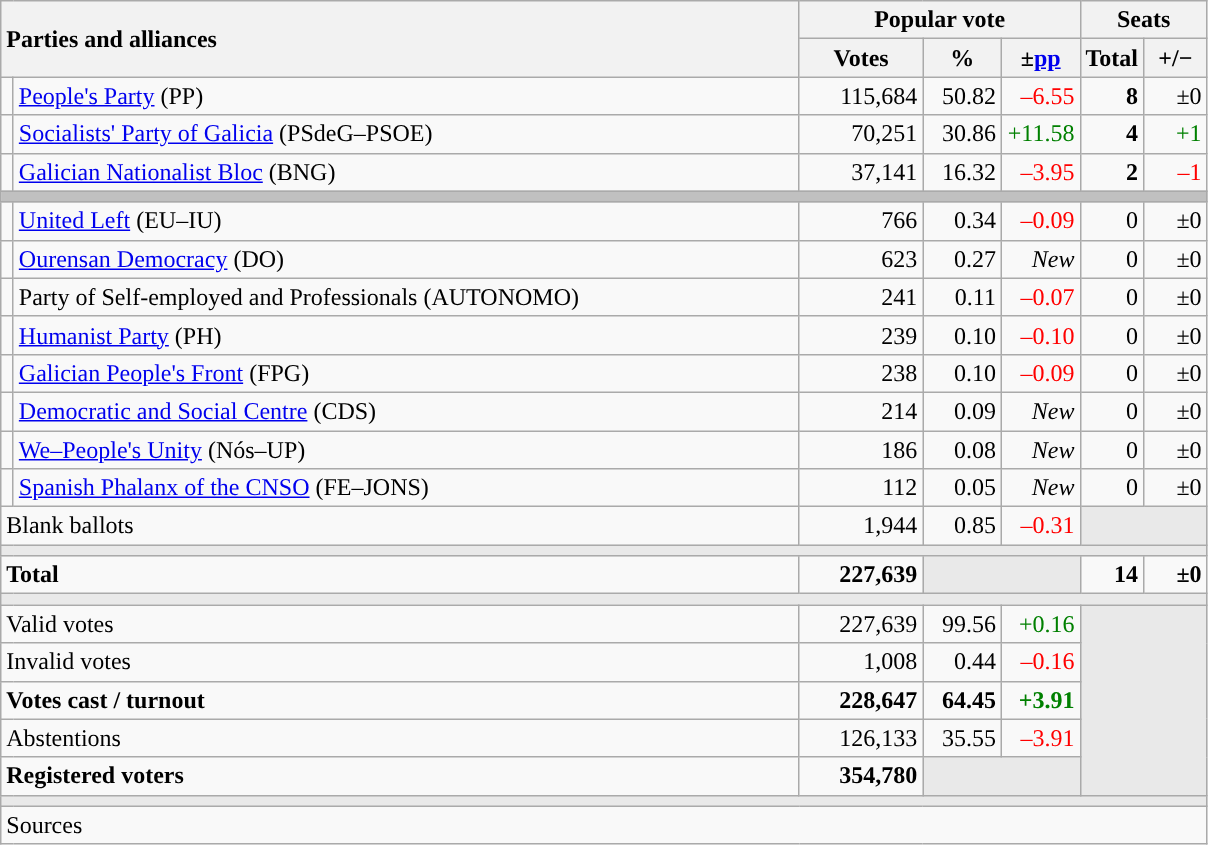<table class="wikitable" style="text-align:right;">
<tr>
<th style="text-align:left;" rowspan="2" colspan="2" width="525">Parties and alliances</th>
<th colspan="3">Popular vote</th>
<th colspan="2">Seats</th>
</tr>
<tr>
<th width="75">Votes</th>
<th width="45">%</th>
<th width="45">±<a href='#'>pp</a></th>
<th width="35">Total</th>
<th width="35">+/−</th>
</tr>
<tr>
<td width="1" style="color:inherit;background:"></td>
<td align="left"><a href='#'>People's Party</a> (PP)</td>
<td>115,684</td>
<td>50.82</td>
<td style="color:red;">–6.55</td>
<td><strong>8</strong></td>
<td>±0</td>
</tr>
<tr>
<td style="color:inherit;background:"></td>
<td align="left"><a href='#'>Socialists' Party of Galicia</a> (PSdeG–PSOE)</td>
<td>70,251</td>
<td>30.86</td>
<td style="color:green;">+11.58</td>
<td><strong>4</strong></td>
<td style="color:green;">+1</td>
</tr>
<tr>
<td style="color:inherit;background:"></td>
<td align="left"><a href='#'>Galician Nationalist Bloc</a> (BNG)</td>
<td>37,141</td>
<td>16.32</td>
<td style="color:red;">–3.95</td>
<td><strong>2</strong></td>
<td style="color:red;">–1</td>
</tr>
<tr>
<td colspan="7" bgcolor="#C0C0C0"></td>
</tr>
<tr>
<td style="color:inherit;background:"></td>
<td align="left"><a href='#'>United Left</a> (EU–IU)</td>
<td>766</td>
<td>0.34</td>
<td style="color:red;">–0.09</td>
<td>0</td>
<td>±0</td>
</tr>
<tr>
<td style="color:inherit;background:"></td>
<td align="left"><a href='#'>Ourensan Democracy</a> (DO)</td>
<td>623</td>
<td>0.27</td>
<td><em>New</em></td>
<td>0</td>
<td>±0</td>
</tr>
<tr>
<td style="color:inherit;background:"></td>
<td align="left">Party of Self-employed and Professionals (AUTONOMO)</td>
<td>241</td>
<td>0.11</td>
<td style="color:red;">–0.07</td>
<td>0</td>
<td>±0</td>
</tr>
<tr>
<td style="color:inherit;background:"></td>
<td align="left"><a href='#'>Humanist Party</a> (PH)</td>
<td>239</td>
<td>0.10</td>
<td style="color:red;">–0.10</td>
<td>0</td>
<td>±0</td>
</tr>
<tr>
<td style="color:inherit;background:"></td>
<td align="left"><a href='#'>Galician People's Front</a> (FPG)</td>
<td>238</td>
<td>0.10</td>
<td style="color:red;">–0.09</td>
<td>0</td>
<td>±0</td>
</tr>
<tr>
<td style="color:inherit;background:"></td>
<td align="left"><a href='#'>Democratic and Social Centre</a> (CDS)</td>
<td>214</td>
<td>0.09</td>
<td><em>New</em></td>
<td>0</td>
<td>±0</td>
</tr>
<tr>
<td style="color:inherit;background:"></td>
<td align="left"><a href='#'>We–People's Unity</a> (Nós–UP)</td>
<td>186</td>
<td>0.08</td>
<td><em>New</em></td>
<td>0</td>
<td>±0</td>
</tr>
<tr>
<td style="color:inherit;background:"></td>
<td align="left"><a href='#'>Spanish Phalanx of the CNSO</a> (FE–JONS)</td>
<td>112</td>
<td>0.05</td>
<td><em>New</em></td>
<td>0</td>
<td>±0</td>
</tr>
<tr>
<td align="left" colspan="2">Blank ballots</td>
<td>1,944</td>
<td>0.85</td>
<td style="color:red;">–0.31</td>
<td bgcolor="#E9E9E9" colspan="2"></td>
</tr>
<tr>
<td colspan="7" bgcolor="#E9E9E9"></td>
</tr>
<tr style="font-weight:bold;">
<td align="left" colspan="2">Total</td>
<td>227,639</td>
<td bgcolor="#E9E9E9" colspan="2"></td>
<td>14</td>
<td>±0</td>
</tr>
<tr>
<td colspan="7" bgcolor="#E9E9E9"></td>
</tr>
<tr>
<td align="left" colspan="2">Valid votes</td>
<td>227,639</td>
<td>99.56</td>
<td style="color:green;">+0.16</td>
<td bgcolor="#E9E9E9" colspan="7" rowspan="5"></td>
</tr>
<tr>
<td align="left" colspan="2">Invalid votes</td>
<td>1,008</td>
<td>0.44</td>
<td style="color:red;">–0.16</td>
</tr>
<tr style="font-weight:bold;">
<td align="left" colspan="2">Votes cast / turnout</td>
<td>228,647</td>
<td>64.45</td>
<td style="color:green;">+3.91</td>
</tr>
<tr>
<td align="left" colspan="2">Abstentions</td>
<td>126,133</td>
<td>35.55</td>
<td style="color:red;">–3.91</td>
</tr>
<tr style="font-weight:bold;">
<td align="left" colspan="2">Registered voters</td>
<td>354,780</td>
<td bgcolor="#E9E9E9" colspan="2"></td>
</tr>
<tr>
<td colspan="7" bgcolor="#E9E9E9"></td>
</tr>
<tr>
<td align="left" colspan="7">Sources</td>
</tr>
</table>
